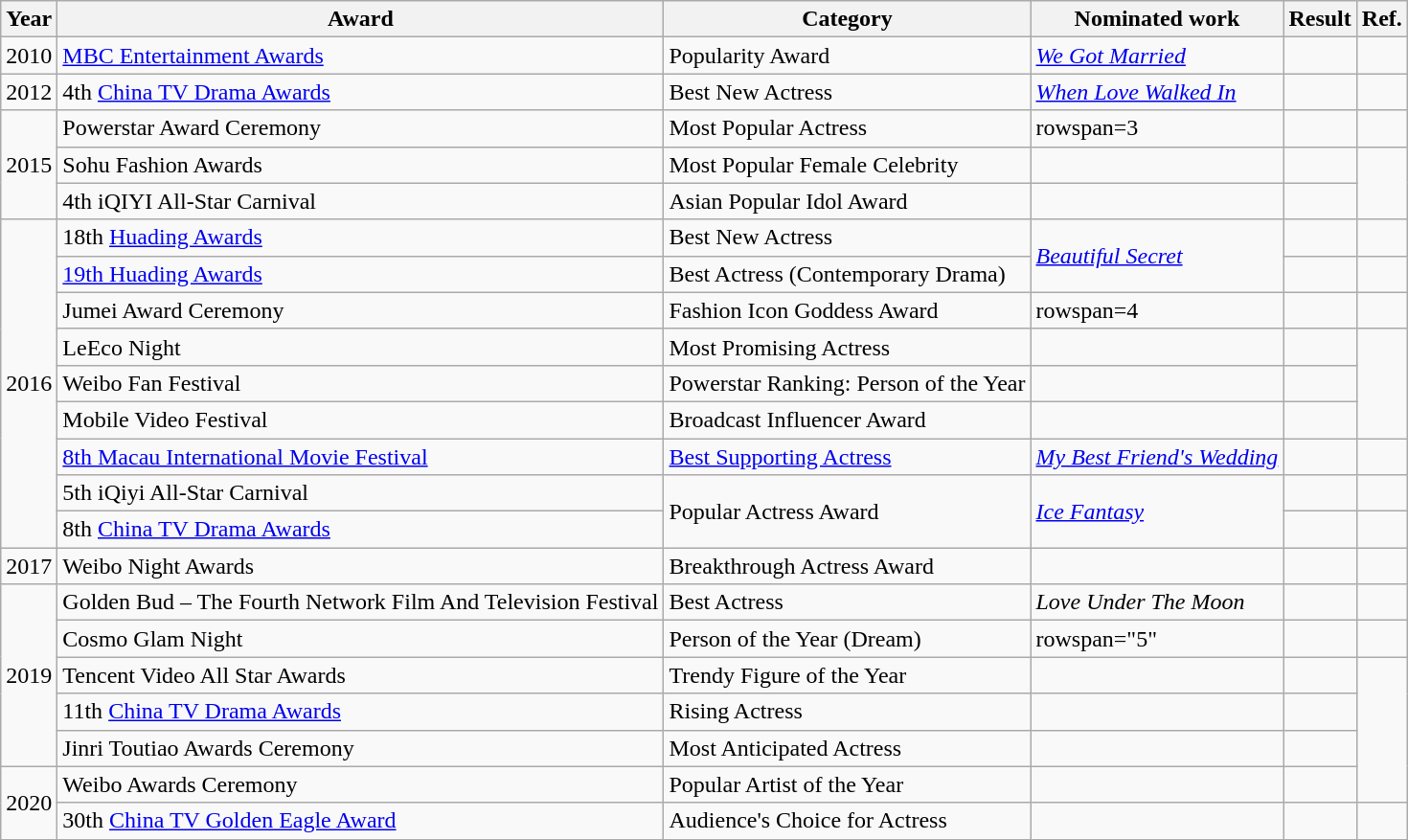<table class="wikitable">
<tr>
<th>Year</th>
<th>Award</th>
<th>Category</th>
<th>Nominated work</th>
<th>Result</th>
<th>Ref.</th>
</tr>
<tr>
<td>2010</td>
<td><a href='#'>MBC Entertainment Awards</a></td>
<td>Popularity Award</td>
<td><em><a href='#'>We Got Married</a></em></td>
<td></td>
<td></td>
</tr>
<tr>
<td>2012</td>
<td>4th <a href='#'>China TV Drama Awards</a></td>
<td>Best New Actress</td>
<td><em><a href='#'>When Love Walked In</a></em></td>
<td></td>
<td></td>
</tr>
<tr>
<td rowspan=3>2015</td>
<td>Powerstar Award Ceremony</td>
<td>Most Popular Actress</td>
<td>rowspan=3 </td>
<td></td>
<td></td>
</tr>
<tr>
<td>Sohu Fashion Awards</td>
<td>Most Popular Female Celebrity</td>
<td></td>
<td></td>
</tr>
<tr>
<td>4th iQIYI All-Star Carnival</td>
<td>Asian Popular Idol Award</td>
<td></td>
<td></td>
</tr>
<tr>
<td rowspan=9>2016</td>
<td>18th <a href='#'>Huading Awards</a></td>
<td>Best New Actress</td>
<td rowspan=2><em><a href='#'>Beautiful Secret</a></em></td>
<td></td>
<td></td>
</tr>
<tr>
<td><a href='#'>19th Huading Awards</a></td>
<td>Best Actress (Contemporary Drama)</td>
<td></td>
<td></td>
</tr>
<tr>
<td>Jumei Award Ceremony</td>
<td>Fashion Icon Goddess Award</td>
<td>rowspan=4 </td>
<td></td>
<td></td>
</tr>
<tr>
<td>LeEco Night</td>
<td>Most Promising Actress</td>
<td></td>
<td></td>
</tr>
<tr>
<td>Weibo Fan Festival</td>
<td>Powerstar Ranking: Person of the Year</td>
<td></td>
<td></td>
</tr>
<tr>
<td>Mobile Video Festival</td>
<td>Broadcast Influencer Award</td>
<td></td>
<td></td>
</tr>
<tr>
<td><a href='#'>8th Macau International Movie Festival</a></td>
<td><a href='#'>Best Supporting Actress</a></td>
<td><em><a href='#'>My Best Friend's Wedding</a></em></td>
<td></td>
<td></td>
</tr>
<tr>
<td>5th iQiyi All-Star Carnival</td>
<td rowspan=2>Popular Actress Award</td>
<td rowspan=2><em><a href='#'>Ice Fantasy</a></em></td>
<td></td>
<td></td>
</tr>
<tr>
<td>8th <a href='#'>China TV Drama Awards</a></td>
<td></td>
<td></td>
</tr>
<tr>
<td>2017</td>
<td>Weibo Night Awards</td>
<td>Breakthrough Actress Award</td>
<td></td>
<td></td>
<td></td>
</tr>
<tr>
<td rowspan=5>2019</td>
<td>Golden Bud – The Fourth Network Film And Television Festival</td>
<td>Best Actress</td>
<td><em>Love Under The Moon</em></td>
<td></td>
<td></td>
</tr>
<tr>
<td>Cosmo Glam Night</td>
<td>Person of the Year (Dream)</td>
<td>rowspan="5" </td>
<td></td>
<td></td>
</tr>
<tr>
<td>Tencent Video All Star Awards</td>
<td>Trendy Figure of the Year</td>
<td></td>
<td></td>
</tr>
<tr>
<td>11th <a href='#'>China TV Drama Awards</a></td>
<td>Rising Actress</td>
<td></td>
<td></td>
</tr>
<tr>
<td>Jinri Toutiao Awards Ceremony</td>
<td>Most Anticipated Actress</td>
<td></td>
<td></td>
</tr>
<tr>
<td rowspan=2>2020</td>
<td>Weibo Awards Ceremony</td>
<td>Popular Artist of the Year</td>
<td></td>
<td></td>
</tr>
<tr>
<td>30th <a href='#'>China TV Golden Eagle Award</a></td>
<td>Audience's Choice for Actress</td>
<td></td>
<td></td>
<td></td>
</tr>
</table>
